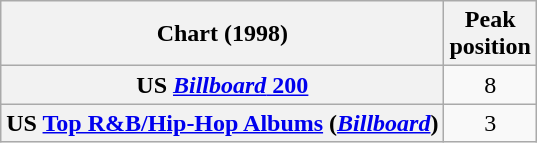<table class="wikitable sortable plainrowheaders" style="text-align:center">
<tr>
<th scope="col">Chart (1998)</th>
<th scope="col">Peak<br> position</th>
</tr>
<tr>
<th scope="row">US <a href='#'><em>Billboard</em> 200</a></th>
<td>8</td>
</tr>
<tr>
<th scope="row">US <a href='#'>Top R&B/Hip-Hop Albums</a> (<em><a href='#'>Billboard</a></em>)</th>
<td>3</td>
</tr>
</table>
